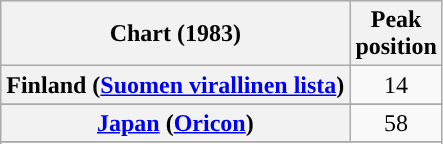<table class="wikitable sortable plainrowheaders" style="text-align:center">
<tr>
<th>Chart (1983)</th>
<th>Peak<br>position</th>
</tr>
<tr>
<th scope="row">Finland (<a href='#'>Suomen virallinen lista</a>)</th>
<td>14</td>
</tr>
<tr>
</tr>
<tr>
</tr>
<tr>
<th scope="row"><a href='#'>Japan</a> (<a href='#'>Oricon</a>)</th>
<td>58</td>
</tr>
<tr>
</tr>
<tr>
</tr>
</table>
